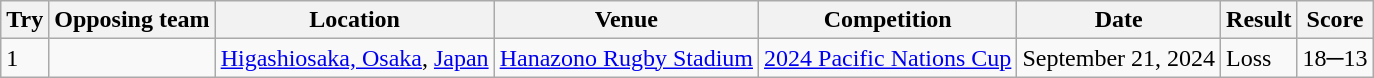<table class="wikitable" style="font-size:100%">
<tr>
<th>Try</th>
<th>Opposing team</th>
<th>Location</th>
<th>Venue</th>
<th>Competition</th>
<th>Date</th>
<th>Result</th>
<th>Score</th>
</tr>
<tr>
<td>1</td>
<td></td>
<td><a href='#'>Higashiosaka, Osaka</a>, <a href='#'>Japan</a></td>
<td><a href='#'>Hanazono Rugby Stadium</a></td>
<td><a href='#'>2024 Pacific Nations Cup</a></td>
<td>September 21, 2024</td>
<td>Loss</td>
<td>18─13</td>
</tr>
</table>
